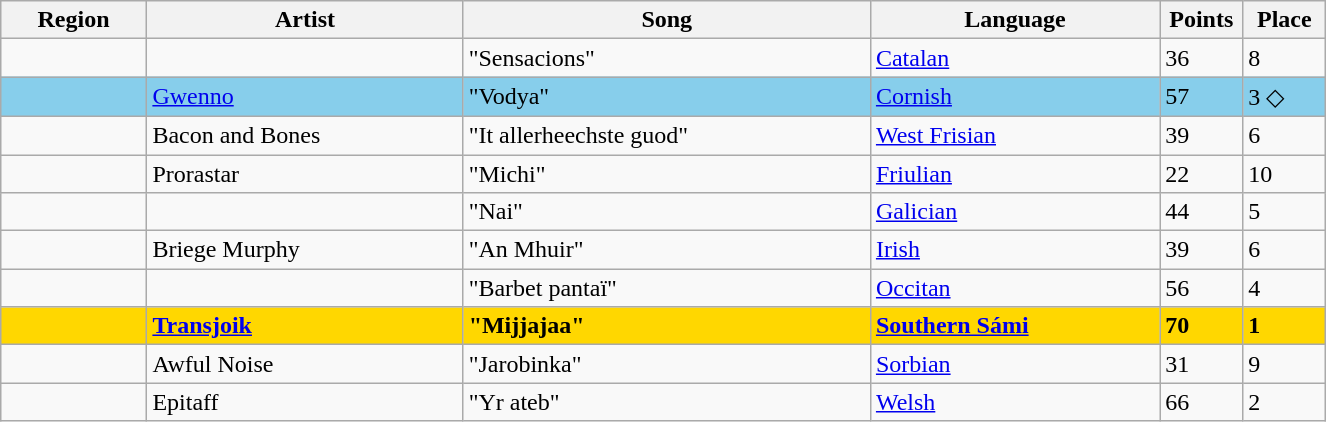<table class="sortable wikitable plainrowheaders" style="margin: 1em auto 1em auto; text-align:left; width:70%">
<tr>
<th scope"col">Region</th>
<th scope"col">Artist</th>
<th scope"col">Song</th>
<th scope"col">Language</th>
<th scope"col" style="width:3em;">Points</th>
<th scope"col" style="width:3em;">Place</th>
</tr>
<tr>
<td></td>
<td></td>
<td>"Sensacions"</td>
<td><a href='#'>Catalan</a></td>
<td>36</td>
<td>8</td>
</tr>
<tr style="background:skyblue;">
<td></td>
<td><a href='#'>Gwenno</a></td>
<td>"Vodya"</td>
<td><a href='#'>Cornish</a></td>
<td>57</td>
<td>3 ◇</td>
</tr>
<tr>
<td></td>
<td>Bacon and Bones</td>
<td>"It allerheechste guod"</td>
<td><a href='#'>West Frisian</a></td>
<td>39</td>
<td>6</td>
</tr>
<tr>
<td></td>
<td>Prorastar</td>
<td>"Michi"</td>
<td><a href='#'>Friulian</a></td>
<td>22</td>
<td>10</td>
</tr>
<tr>
<td></td>
<td></td>
<td>"Nai"</td>
<td><a href='#'>Galician</a></td>
<td>44</td>
<td>5</td>
</tr>
<tr>
<td></td>
<td>Briege Murphy</td>
<td>"An Mhuir"</td>
<td><a href='#'>Irish</a></td>
<td>39</td>
<td>6</td>
</tr>
<tr>
<td></td>
<td></td>
<td>"Barbet pantaï"</td>
<td><a href='#'>Occitan</a></td>
<td>56</td>
<td>4</td>
</tr>
<tr style="font-weight: bold; background:gold;">
<td></td>
<td><a href='#'>Transjoik</a></td>
<td>"Mijjajaa"</td>
<td><a href='#'>Southern Sámi</a></td>
<td>70</td>
<td>1</td>
</tr>
<tr>
<td></td>
<td>Awful Noise</td>
<td>"Jarobinka"</td>
<td><a href='#'>Sorbian</a></td>
<td>31</td>
<td>9</td>
</tr>
<tr>
<td></td>
<td>Epitaff</td>
<td>"Yr ateb"</td>
<td><a href='#'>Welsh</a></td>
<td>66</td>
<td>2</td>
</tr>
</table>
